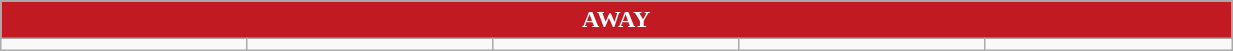<table class="wikitable collapsible collapsed" style="width:65%">
<tr>
<th colspan=6 ! style="color:white; background:#C11A23">AWAY</th>
</tr>
<tr>
<td></td>
<td></td>
<td></td>
<td></td>
<td></td>
</tr>
</table>
